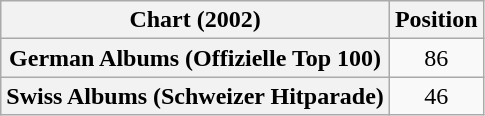<table class="wikitable sortable plainrowheaders" style="text-align:center">
<tr>
<th scope="col">Chart (2002)</th>
<th scope="col">Position</th>
</tr>
<tr>
<th scope="row">German Albums (Offizielle Top 100)</th>
<td>86</td>
</tr>
<tr>
<th scope="row">Swiss Albums (Schweizer Hitparade)</th>
<td>46</td>
</tr>
</table>
